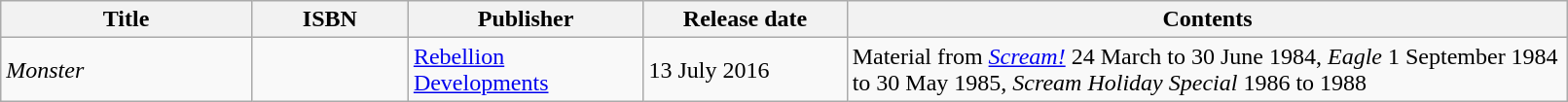<table class="wikitable" width="85%">
<tr>
<th width=16%>Title</th>
<th width=10%>ISBN</th>
<th width=15%>Publisher</th>
<th width=13%>Release date</th>
<th width=46%>Contents</th>
</tr>
<tr>
<td><em>Monster</em></td>
<td></td>
<td><a href='#'>Rebellion Developments</a></td>
<td>13 July 2016</td>
<td>Material from <em><a href='#'>Scream!</a></em> 24 March to 30 June 1984, <em>Eagle</em> 1 September 1984 to 30 May 1985, <em>Scream Holiday Special</em> 1986 to 1988</td>
</tr>
</table>
